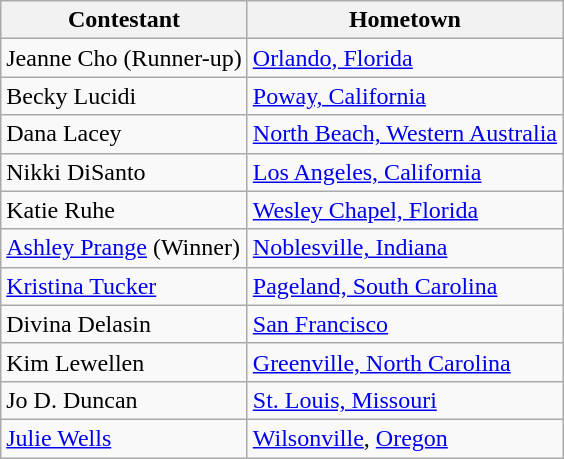<table class="wikitable">
<tr>
<th>Contestant</th>
<th>Hometown</th>
</tr>
<tr>
<td>Jeanne Cho (Runner-up)</td>
<td><a href='#'>Orlando, Florida</a></td>
</tr>
<tr>
<td>Becky Lucidi</td>
<td><a href='#'>Poway, California</a></td>
</tr>
<tr>
<td>Dana Lacey</td>
<td><a href='#'>North Beach, Western Australia</a></td>
</tr>
<tr>
<td>Nikki DiSanto</td>
<td><a href='#'>Los Angeles, California</a></td>
</tr>
<tr>
<td>Katie Ruhe</td>
<td><a href='#'>Wesley Chapel, Florida</a></td>
</tr>
<tr>
<td><a href='#'>Ashley Prange</a> (Winner)</td>
<td><a href='#'>Noblesville, Indiana</a></td>
</tr>
<tr>
<td><a href='#'>Kristina Tucker</a></td>
<td><a href='#'>Pageland, South Carolina</a></td>
</tr>
<tr>
<td>Divina Delasin</td>
<td><a href='#'>San Francisco</a></td>
</tr>
<tr>
<td>Kim Lewellen</td>
<td><a href='#'>Greenville, North Carolina</a></td>
</tr>
<tr>
<td>Jo D. Duncan</td>
<td><a href='#'>St. Louis, Missouri</a></td>
</tr>
<tr>
<td><a href='#'>Julie Wells</a></td>
<td><a href='#'>Wilsonville</a>, <a href='#'>Oregon</a></td>
</tr>
</table>
